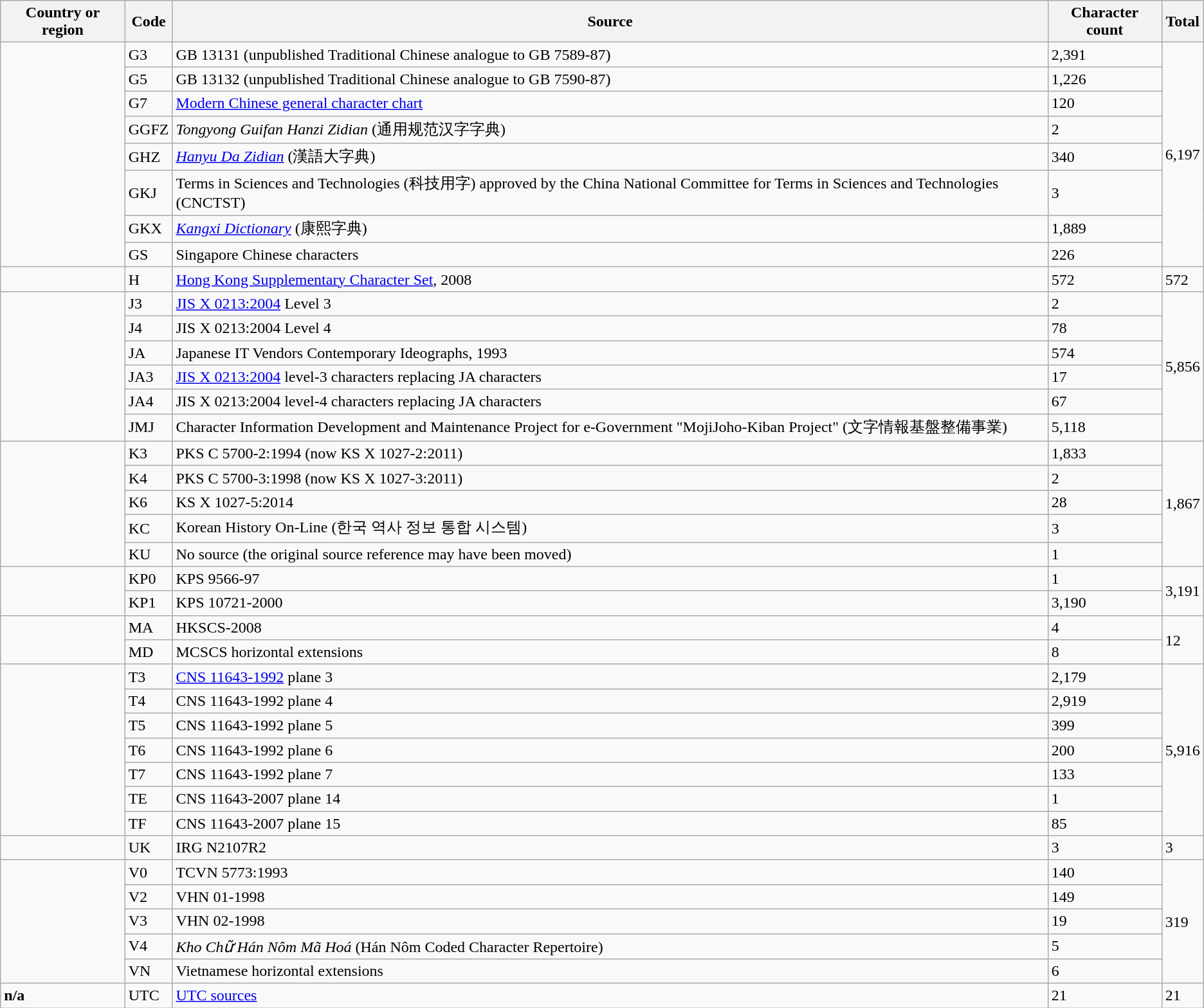<table class="wikitable">
<tr>
<th>Country or region</th>
<th>Code</th>
<th>Source</th>
<th>Character count</th>
<th>Total</th>
</tr>
<tr>
<td rowspan="8"><strong></strong></td>
<td>G3</td>
<td>GB 13131 (unpublished Traditional Chinese analogue to GB 7589-87)</td>
<td>2,391</td>
<td rowspan="8">6,197</td>
</tr>
<tr>
<td>G5</td>
<td>GB 13132 (unpublished Traditional Chinese analogue to GB 7590-87)</td>
<td>1,226</td>
</tr>
<tr>
<td>G7</td>
<td><a href='#'>Modern Chinese general character chart</a></td>
<td>120</td>
</tr>
<tr>
<td>GGFZ</td>
<td><em>Tongyong Guifan Hanzi Zidian</em> (通用规范汉字字典)</td>
<td>2</td>
</tr>
<tr>
<td>GHZ</td>
<td><em><a href='#'>Hanyu Da Zidian</a></em> (漢語大字典)</td>
<td>340</td>
</tr>
<tr>
<td>GKJ</td>
<td>Terms in Sciences and Technologies (科技用字) approved by the China National Committee for Terms in Sciences and Technologies (CNCTST)</td>
<td>3</td>
</tr>
<tr>
<td>GKX</td>
<td><em><a href='#'>Kangxi Dictionary</a></em> (康熙字典)</td>
<td>1,889</td>
</tr>
<tr>
<td>GS</td>
<td>Singapore Chinese characters</td>
<td>226</td>
</tr>
<tr>
<td><strong></strong></td>
<td>H</td>
<td><a href='#'>Hong Kong Supplementary Character Set</a>, 2008</td>
<td>572</td>
<td>572</td>
</tr>
<tr>
<td rowspan="6"><strong></strong></td>
<td>J3</td>
<td><a href='#'>JIS X 0213:2004</a> Level 3</td>
<td>2</td>
<td rowspan="6">5,856</td>
</tr>
<tr>
<td>J4</td>
<td>JIS X 0213:2004 Level 4</td>
<td>78</td>
</tr>
<tr>
<td>JA</td>
<td>Japanese IT Vendors Contemporary Ideographs, 1993</td>
<td>574</td>
</tr>
<tr>
<td>JA3</td>
<td><a href='#'>JIS X 0213:2004</a> level-3 characters replacing JA characters</td>
<td>17</td>
</tr>
<tr>
<td>JA4</td>
<td>JIS X 0213:2004 level-4 characters replacing JA characters</td>
<td>67</td>
</tr>
<tr>
<td>JMJ</td>
<td>Character Information Development and Maintenance Project for e-Government "MojiJoho-Kiban Project" (文字情報基盤整備事業)</td>
<td>5,118</td>
</tr>
<tr>
<td rowspan="5"><strong></strong></td>
<td>K3</td>
<td>PKS C 5700-2:1994 (now KS X 1027-2:2011)</td>
<td>1,833</td>
<td rowspan="5">1,867</td>
</tr>
<tr>
<td>K4</td>
<td>PKS C 5700-3:1998 (now KS X 1027-3:2011)</td>
<td>2</td>
</tr>
<tr>
<td>K6</td>
<td>KS X 1027-5:2014</td>
<td>28</td>
</tr>
<tr>
<td>KC</td>
<td>Korean History On-Line (한국 역사 정보 통합 시스템)</td>
<td>3</td>
</tr>
<tr>
<td>KU</td>
<td>No source (the original source reference may have been moved)</td>
<td>1</td>
</tr>
<tr>
<td rowspan="2"><strong></strong></td>
<td>KP0</td>
<td>KPS 9566-97</td>
<td>1</td>
<td rowspan="2">3,191</td>
</tr>
<tr>
<td>KP1</td>
<td>KPS 10721-2000</td>
<td>3,190</td>
</tr>
<tr>
<td rowspan="2"><strong></strong></td>
<td>MA</td>
<td>HKSCS-2008</td>
<td>4</td>
<td rowspan="2">12</td>
</tr>
<tr>
<td>MD</td>
<td>MCSCS horizontal extensions</td>
<td>8</td>
</tr>
<tr>
<td rowspan="7"><strong></strong></td>
<td>T3</td>
<td><a href='#'>CNS 11643-1992</a> plane 3</td>
<td>2,179</td>
<td rowspan="7">5,916</td>
</tr>
<tr>
<td>T4</td>
<td>CNS 11643-1992 plane 4</td>
<td>2,919</td>
</tr>
<tr>
<td>T5</td>
<td>CNS 11643-1992 plane 5</td>
<td>399</td>
</tr>
<tr>
<td>T6</td>
<td>CNS 11643-1992 plane 6</td>
<td>200</td>
</tr>
<tr>
<td>T7</td>
<td>CNS 11643-1992 plane 7</td>
<td>133</td>
</tr>
<tr>
<td>TE</td>
<td>CNS 11643-2007 plane 14</td>
<td>1</td>
</tr>
<tr>
<td>TF</td>
<td>CNS 11643-2007 plane 15</td>
<td>85</td>
</tr>
<tr>
<td><strong></strong></td>
<td>UK</td>
<td>IRG N2107R2</td>
<td>3</td>
<td>3</td>
</tr>
<tr>
<td rowspan="5"><strong></strong></td>
<td>V0</td>
<td>TCVN 5773:1993</td>
<td>140</td>
<td rowspan="5">319</td>
</tr>
<tr>
<td>V2</td>
<td>VHN 01-1998</td>
<td>149</td>
</tr>
<tr>
<td>V3</td>
<td>VHN 02-1998</td>
<td>19</td>
</tr>
<tr>
<td>V4</td>
<td><em>Kho Chữ Hán Nôm Mã Hoá</em> (Hán Nôm Coded Character Repertoire)</td>
<td>5</td>
</tr>
<tr>
<td>VN</td>
<td>Vietnamese horizontal extensions</td>
<td>6</td>
</tr>
<tr>
<td><strong>n/a</strong></td>
<td>UTC</td>
<td><a href='#'>UTC sources</a></td>
<td>21</td>
<td>21</td>
</tr>
</table>
